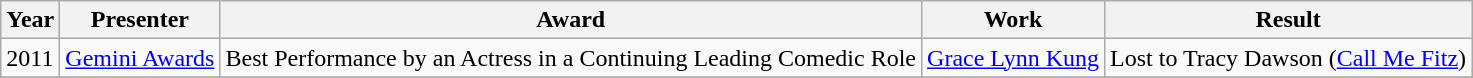<table class="wikitable">
<tr>
<th>Year</th>
<th>Presenter</th>
<th>Award</th>
<th>Work</th>
<th>Result</th>
</tr>
<tr>
<td>2011</td>
<td><a href='#'>Gemini Awards</a></td>
<td>Best Performance by an Actress in a Continuing Leading Comedic Role</td>
<td><a href='#'>Grace Lynn Kung</a></td>
<td><div>Lost to Tracy Dawson (<a href='#'>Call Me Fitz</a>)</div></td>
</tr>
<tr>
</tr>
</table>
